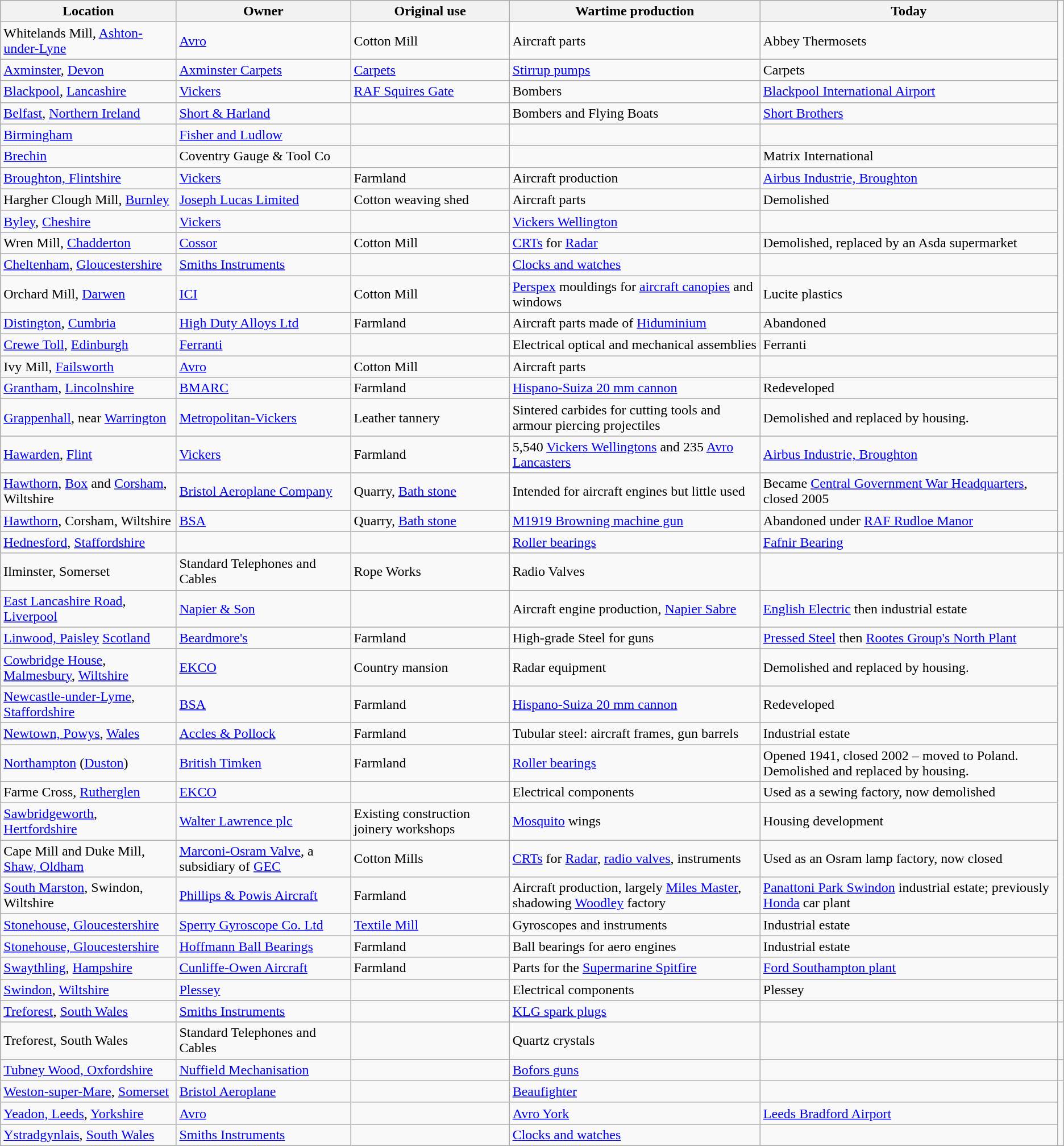<table class="wikitable">
<tr>
<th>Location</th>
<th>Owner</th>
<th>Original use</th>
<th>Wartime production</th>
<th>Today</th>
</tr>
<tr>
<td>Whitelands Mill, <a href='#'>Ashton-under-Lyne</a></td>
<td><a href='#'>Avro</a></td>
<td>Cotton Mill</td>
<td>Aircraft parts</td>
<td>Abbey Thermosets</td>
</tr>
<tr>
<td><a href='#'>Axminster</a>, <a href='#'>Devon</a></td>
<td><a href='#'>Axminster Carpets</a></td>
<td><a href='#'>Carpets</a></td>
<td><a href='#'>Stirrup pumps</a></td>
<td>Carpets</td>
</tr>
<tr>
<td><a href='#'>Blackpool</a>, <a href='#'>Lancashire</a></td>
<td><a href='#'>Vickers</a></td>
<td><a href='#'>RAF Squires Gate</a></td>
<td>Bombers</td>
<td><a href='#'>Blackpool International Airport</a></td>
</tr>
<tr>
<td><a href='#'>Belfast</a>, <a href='#'>Northern Ireland</a></td>
<td><a href='#'>Short & Harland</a></td>
<td></td>
<td>Bombers and Flying Boats</td>
<td><a href='#'>Short Brothers</a></td>
</tr>
<tr>
<td><a href='#'>Birmingham</a></td>
<td><a href='#'>Fisher and Ludlow</a></td>
<td></td>
<td></td>
<td></td>
</tr>
<tr>
<td><a href='#'>Brechin</a></td>
<td>Coventry Gauge & Tool Co</td>
<td></td>
<td></td>
<td>Matrix International</td>
</tr>
<tr>
<td><a href='#'>Broughton, Flintshire</a></td>
<td><a href='#'>Vickers</a></td>
<td>Farmland</td>
<td>Aircraft production</td>
<td><a href='#'>Airbus Industrie, Broughton</a></td>
</tr>
<tr>
<td>Hargher Clough Mill, <a href='#'>Burnley</a></td>
<td><a href='#'>Joseph Lucas Limited</a></td>
<td>Cotton weaving shed</td>
<td>Aircraft parts</td>
<td>Demolished</td>
</tr>
<tr>
<td><a href='#'>Byley</a>, <a href='#'>Cheshire</a></td>
<td><a href='#'>Vickers</a></td>
<td></td>
<td><a href='#'>Vickers Wellington</a></td>
<td></td>
</tr>
<tr>
<td>Wren Mill, <a href='#'>Chadderton</a></td>
<td><a href='#'>Cossor</a></td>
<td>Cotton Mill</td>
<td><a href='#'>CRTs</a> for <a href='#'>Radar</a></td>
<td>Demolished, replaced by an Asda supermarket</td>
</tr>
<tr>
<td><a href='#'>Cheltenham</a>, <a href='#'>Gloucestershire</a></td>
<td><a href='#'>Smiths Instruments</a></td>
<td></td>
<td><a href='#'>Clocks and watches</a></td>
<td></td>
</tr>
<tr>
<td>Orchard Mill, <a href='#'>Darwen</a></td>
<td><a href='#'>ICI</a></td>
<td>Cotton Mill</td>
<td><a href='#'>Perspex</a> mouldings for <a href='#'>aircraft canopies</a> and windows</td>
<td>Lucite plastics</td>
</tr>
<tr>
<td><a href='#'>Distington</a>, <a href='#'>Cumbria</a></td>
<td><a href='#'>High Duty Alloys Ltd</a></td>
<td>Farmland</td>
<td>Aircraft parts made of <a href='#'>Hiduminium</a></td>
<td>Abandoned</td>
</tr>
<tr>
<td><a href='#'>Crewe Toll</a>, <a href='#'>Edinburgh</a></td>
<td><a href='#'>Ferranti</a></td>
<td></td>
<td>Electrical optical and mechanical assemblies</td>
<td>Ferranti</td>
</tr>
<tr>
<td>Ivy Mill, <a href='#'>Failsworth</a></td>
<td><a href='#'>Avro</a></td>
<td>Cotton Mill</td>
<td>Aircraft parts</td>
<td></td>
</tr>
<tr>
<td><a href='#'>Grantham</a>, <a href='#'>Lincolnshire</a></td>
<td><a href='#'>BMARC</a></td>
<td>Farmland</td>
<td><a href='#'>Hispano-Suiza 20 mm cannon</a></td>
<td>Redeveloped</td>
</tr>
<tr>
<td><a href='#'>Grappenhall</a>, near <a href='#'>Warrington</a></td>
<td><a href='#'>Metropolitan-Vickers</a></td>
<td>Leather tannery</td>
<td>Sintered carbides for cutting tools and armour piercing projectiles</td>
<td>Demolished and replaced by housing.</td>
</tr>
<tr>
<td><a href='#'>Hawarden</a>, <a href='#'>Flint</a></td>
<td><a href='#'>Vickers</a></td>
<td>Farmland</td>
<td>5,540 <a href='#'>Vickers Wellingtons</a> and 235 <a href='#'>Avro Lancasters</a></td>
<td><a href='#'>Airbus Industrie, Broughton</a></td>
</tr>
<tr>
<td><a href='#'>Hawthorn</a>, <a href='#'>Box</a> and <a href='#'>Corsham</a>, Wiltshire</td>
<td><a href='#'>Bristol Aeroplane Company</a></td>
<td>Quarry, <a href='#'>Bath stone</a></td>
<td>Intended for aircraft engines but little used</td>
<td>Became <a href='#'>Central Government War Headquarters</a>, closed 2005</td>
</tr>
<tr>
<td><a href='#'>Hawthorn</a>, Corsham, Wiltshire</td>
<td><a href='#'>BSA</a></td>
<td>Quarry, <a href='#'>Bath stone</a></td>
<td><a href='#'>M1919 Browning machine gun</a></td>
<td>Abandoned under <a href='#'>RAF Rudloe Manor</a></td>
</tr>
<tr>
<td><a href='#'>Hednesford</a>, <a href='#'>Staffordshire</a></td>
<td></td>
<td></td>
<td><a href='#'>Roller bearings</a></td>
<td><a href='#'>Fafnir Bearing</a></td>
<td></td>
</tr>
<tr>
<td>Ilminster, Somerset</td>
<td> Standard Telephones and Cables</td>
<td>Rope Works</td>
<td>Radio Valves</td>
<td></td>
<td></td>
</tr>
<tr>
<td><a href='#'>East Lancashire Road</a>, <a href='#'>Liverpool</a></td>
<td><a href='#'>Napier & Son</a></td>
<td></td>
<td>Aircraft engine production, <a href='#'>Napier Sabre</a></td>
<td><a href='#'>English Electric</a> then industrial estate</td>
<td></td>
</tr>
<tr>
<td><a href='#'>Linwood, Paisley</a> <a href='#'>Scotland</a></td>
<td><a href='#'>Beardmore's</a></td>
<td>Farmland</td>
<td>High-grade Steel for guns</td>
<td><a href='#'>Pressed Steel</a> then <a href='#'>Rootes Group's North Plant</a></td>
</tr>
<tr>
<td><a href='#'>Cowbridge House</a>, <a href='#'>Malmesbury</a>, <a href='#'>Wiltshire</a></td>
<td><a href='#'>EKCO</a></td>
<td>Country mansion</td>
<td>Radar equipment</td>
<td>Demolished and replaced by housing.</td>
</tr>
<tr>
<td><a href='#'>Newcastle-under-Lyme</a>, <a href='#'>Staffordshire</a></td>
<td><a href='#'>BSA</a></td>
<td>Farmland</td>
<td><a href='#'>Hispano-Suiza 20 mm cannon</a></td>
<td>Redeveloped</td>
</tr>
<tr>
<td><a href='#'>Newtown, Powys</a>, <a href='#'>Wales</a></td>
<td><a href='#'>Accles & Pollock</a></td>
<td>Farmland</td>
<td>Tubular steel: aircraft frames, gun barrels</td>
<td>Industrial estate</td>
</tr>
<tr>
<td><a href='#'>Northampton</a> (<a href='#'>Duston</a>)</td>
<td><a href='#'>British Timken</a></td>
<td>Farmland</td>
<td><a href='#'>Roller bearings</a></td>
<td>Opened 1941, closed 2002 – moved to Poland. Demolished and replaced by housing.</td>
</tr>
<tr>
<td>Farme Cross, <a href='#'>Rutherglen</a></td>
<td><a href='#'>EKCO</a></td>
<td></td>
<td>Electrical components</td>
<td>Used as a sewing factory, now demolished</td>
</tr>
<tr>
<td><a href='#'>Sawbridgeworth</a>, <a href='#'>Hertfordshire</a></td>
<td><a href='#'>Walter Lawrence plc</a></td>
<td>Existing construction joinery workshops</td>
<td><a href='#'>Mosquito</a> wings</td>
<td>Housing development</td>
</tr>
<tr>
<td>Cape Mill and Duke Mill, <a href='#'>Shaw, Oldham</a></td>
<td><a href='#'>Marconi-Osram Valve</a>, a subsidiary of <a href='#'>GEC</a></td>
<td>Cotton Mills</td>
<td><a href='#'>CRTs</a> for <a href='#'>Radar</a>, <a href='#'>radio valves</a>, instruments</td>
<td>Used as an Osram lamp factory, now closed</td>
</tr>
<tr>
<td><a href='#'>South Marston</a>, Swindon, Wiltshire</td>
<td><a href='#'>Phillips & Powis Aircraft</a></td>
<td>Farmland</td>
<td>Aircraft production, largely <a href='#'>Miles Master</a>, shadowing <a href='#'>Woodley</a> factory</td>
<td><a href='#'>Panattoni Park Swindon</a> industrial estate; previously <a href='#'>Honda</a> car plant</td>
</tr>
<tr>
<td><a href='#'>Stonehouse, Gloucestershire</a></td>
<td><a href='#'>Sperry Gyroscope Co. Ltd</a></td>
<td><a href='#'>Textile Mill</a></td>
<td>Gyroscopes and instruments</td>
<td>Industrial estate</td>
</tr>
<tr>
<td><a href='#'>Stonehouse, Gloucestershire</a></td>
<td><a href='#'>Hoffmann Ball Bearings</a> </td>
<td>Farmland</td>
<td>Ball bearings for aero engines</td>
<td>Industrial estate</td>
</tr>
<tr>
<td><a href='#'>Swaythling</a>, <a href='#'>Hampshire</a></td>
<td><a href='#'>Cunliffe-Owen Aircraft</a></td>
<td>Farmland</td>
<td>Parts for the <a href='#'>Supermarine Spitfire</a></td>
<td><a href='#'>Ford Southampton plant</a></td>
</tr>
<tr>
<td><a href='#'>Swindon</a>, <a href='#'>Wiltshire</a></td>
<td><a href='#'>Plessey</a></td>
<td></td>
<td>Electrical components</td>
<td>Plessey</td>
</tr>
<tr>
<td><a href='#'>Treforest</a>, <a href='#'>South Wales</a></td>
<td><a href='#'>Smiths Instruments</a></td>
<td></td>
<td><a href='#'>KLG spark plugs</a></td>
<td></td>
<td></td>
</tr>
<tr>
<td>Treforest, South Wales</td>
<td>Standard Telephones and Cables</td>
<td></td>
<td>Quartz crystals</td>
<td></td>
<td></td>
</tr>
<tr>
<td><a href='#'>Tubney Wood, Oxfordshire</a></td>
<td><a href='#'>Nuffield Mechanisation</a></td>
<td></td>
<td><a href='#'>Bofors guns</a></td>
<td></td>
<td></td>
</tr>
<tr>
<td><a href='#'>Weston-super-Mare</a>, <a href='#'>Somerset</a></td>
<td><a href='#'>Bristol Aeroplane</a></td>
<td></td>
<td><a href='#'>Beaufighter</a></td>
<td></td>
</tr>
<tr>
<td><a href='#'>Yeadon, Leeds</a>, <a href='#'>Yorkshire</a></td>
<td><a href='#'>Avro</a></td>
<td></td>
<td><a href='#'>Avro York</a></td>
<td><a href='#'>Leeds Bradford Airport</a></td>
</tr>
<tr>
<td><a href='#'>Ystradgynlais</a>, <a href='#'>South Wales</a></td>
<td><a href='#'>Smiths Instruments</a></td>
<td></td>
<td><a href='#'>Clocks and watches</a></td>
<td></td>
</tr>
</table>
